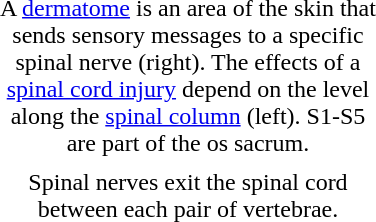<table width="260px" style="text-align: center; margin-right: 15px; float:left;">
<tr>
<td style="border-bottom:0px;"></td>
<td style="border-bottom:0px;"></td>
</tr>
<tr>
<td style="border-top:0px;" colspan="2">A <a href='#'>dermatome</a> is an area of the skin that sends sensory messages to a specific spinal nerve (right). The effects of a <a href='#'>spinal cord injury</a> depend on the level along the <a href='#'>spinal column</a> (left). S1-S5 are part of the os sacrum.</td>
</tr>
<tr>
<td style="border-top:0px;" colspan="2"></td>
</tr>
<tr>
<td style="border-top:0px;" colspan="2">Spinal nerves exit the spinal cord between each pair of vertebrae.</td>
</tr>
</table>
